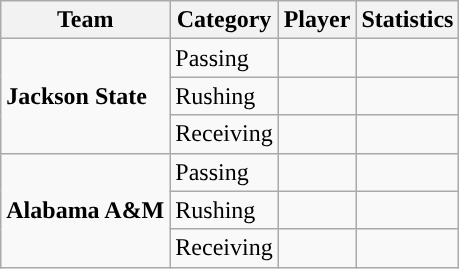<table class="wikitable" style="float: left;">
<tr>
<th>Team</th>
<th>Category</th>
<th>Player</th>
<th>Statistics</th>
</tr>
<tr>
<td rowspan=3><strong>Jackson State</strong></td>
<td>Passing</td>
<td> </td>
<td> </td>
</tr>
<tr>
<td>Rushing</td>
<td> </td>
<td> </td>
</tr>
<tr>
<td>Receiving</td>
<td> </td>
<td> </td>
</tr>
<tr>
<td rowspan=3><strong>Alabama A&M</strong></td>
<td>Passing</td>
<td> </td>
<td> </td>
</tr>
<tr>
<td>Rushing</td>
<td> </td>
<td> </td>
</tr>
<tr>
<td>Receiving</td>
<td> </td>
<td> </td>
</tr>
</table>
